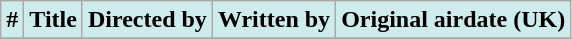<table class="wikitable plainrowheaders">
<tr style="color:#000000">
<th style="background: #CFECEC;">#</th>
<th style="background: #CFECEC;">Title</th>
<th style="background: #CFECEC;">Directed by</th>
<th style="background: #CFECEC;">Written by</th>
<th style="background: #CFECEC;">Original airdate (UK)</th>
</tr>
<tr>
</tr>
</table>
